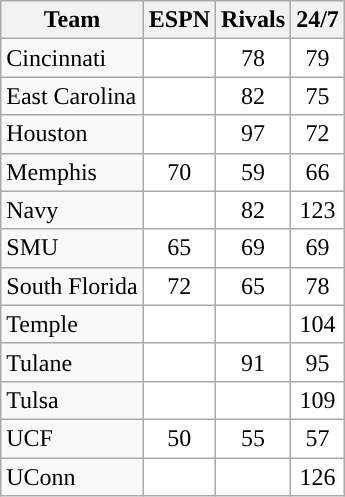<table class="wikitable">
<tr>
<th>Team</th>
<th>ESPN</th>
<th>Rivals</th>
<th>24/7</th>
</tr>
<tr>
<td>Cincinnati</td>
<td style="text-align:center; background:white"></td>
<td style="text-align:center; background:white">78</td>
<td style="text-align:center; background:white">79</td>
</tr>
<tr>
<td>East Carolina</td>
<td style="text-align:center; background:white"></td>
<td style="text-align:center; background:white">82</td>
<td style="text-align:center; background:white">75</td>
</tr>
<tr>
<td>Houston</td>
<td style="text-align:center; background:white"></td>
<td style="text-align:center; background:white">97</td>
<td style="text-align:center; background:white">72</td>
</tr>
<tr>
<td>Memphis</td>
<td style="text-align:center; background:white">70</td>
<td style="text-align:center; background:white">59</td>
<td style="text-align:center; background:white">66</td>
</tr>
<tr>
<td>Navy</td>
<td style="text-align:center; background:white"></td>
<td style="text-align:center; background:white">82</td>
<td style="text-align:center; background:white">123</td>
</tr>
<tr>
<td>SMU</td>
<td style="text-align:center; background:white">65</td>
<td style="text-align:center; background:white">69</td>
<td style="text-align:center; background:white">69</td>
</tr>
<tr>
<td>South Florida</td>
<td style="text-align:center; background:white">72</td>
<td style="text-align:center; background:white">65</td>
<td style="text-align:center; background:white">78</td>
</tr>
<tr>
<td>Temple</td>
<td style="text-align:center; background:white"></td>
<td style="text-align:center; background:white"></td>
<td style="text-align:center; background:white">104</td>
</tr>
<tr>
<td>Tulane</td>
<td style="text-align:center; background:white"></td>
<td style="text-align:center; background:white">91</td>
<td style="text-align:center; background:white">95</td>
</tr>
<tr>
<td>Tulsa</td>
<td style="text-align:center; background:white"></td>
<td style="text-align:center; background:white"></td>
<td style="text-align:center; background:white">109</td>
</tr>
<tr>
<td>UCF</td>
<td style="text-align:center; background:white">50</td>
<td style="text-align:center; background:white">55</td>
<td style="text-align:center; background:white">57</td>
</tr>
<tr>
<td>UConn</td>
<td style="text-align:center; background:white"></td>
<td style="text-align:center; background:white"></td>
<td style="text-align:center; background:white">126</td>
</tr>
</table>
